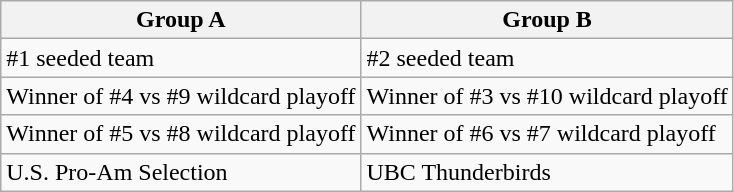<table class="wikitable">
<tr>
<th>Group A</th>
<th>Group B</th>
</tr>
<tr>
<td>#1 seeded team</td>
<td>#2 seeded team</td>
</tr>
<tr>
<td>Winner of #4 vs #9 wildcard playoff</td>
<td>Winner of #3 vs #10 wildcard playoff</td>
</tr>
<tr>
<td>Winner of #5 vs #8 wildcard playoff</td>
<td>Winner of #6 vs #7 wildcard playoff</td>
</tr>
<tr>
<td>U.S. Pro-Am Selection</td>
<td>UBC Thunderbirds</td>
</tr>
</table>
